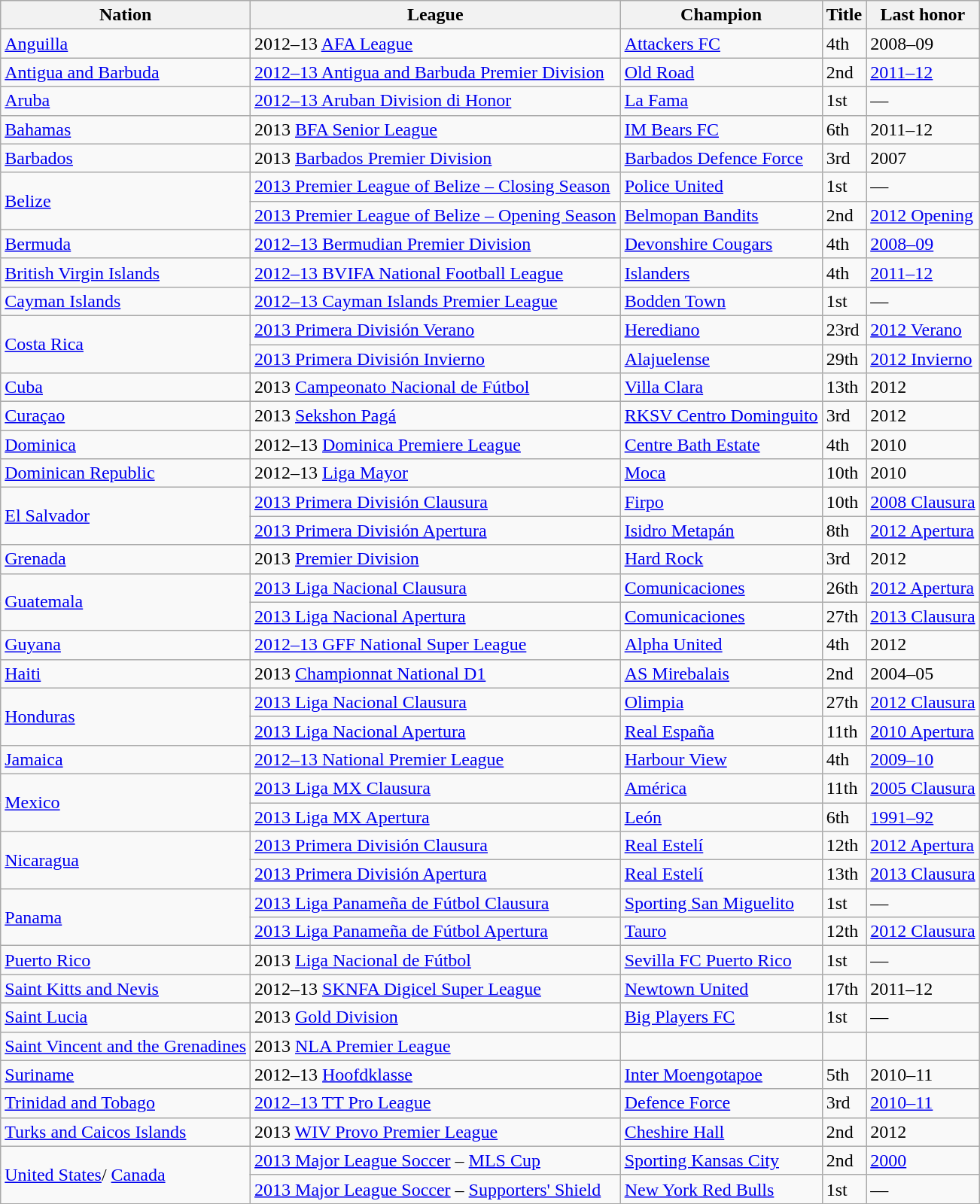<table class="wikitable sortable">
<tr>
<th>Nation</th>
<th>League</th>
<th>Champion</th>
<th>Title</th>
<th>Last honor</th>
</tr>
<tr>
<td> <a href='#'>Anguilla</a></td>
<td>2012–13 <a href='#'>AFA League</a></td>
<td><a href='#'>Attackers FC</a></td>
<td>4th</td>
<td>2008–09</td>
</tr>
<tr>
<td> <a href='#'>Antigua and Barbuda</a></td>
<td><a href='#'>2012–13 Antigua and Barbuda Premier Division</a></td>
<td><a href='#'>Old Road</a></td>
<td>2nd</td>
<td><a href='#'>2011–12</a></td>
</tr>
<tr>
<td> <a href='#'>Aruba</a></td>
<td><a href='#'>2012–13 Aruban Division di Honor</a></td>
<td><a href='#'>La Fama</a></td>
<td>1st</td>
<td>—</td>
</tr>
<tr>
<td> <a href='#'>Bahamas</a></td>
<td>2013 <a href='#'>BFA Senior League</a></td>
<td><a href='#'>IM Bears FC</a></td>
<td>6th</td>
<td>2011–12</td>
</tr>
<tr>
<td> <a href='#'>Barbados</a></td>
<td>2013 <a href='#'>Barbados Premier Division</a></td>
<td><a href='#'>Barbados Defence Force</a></td>
<td>3rd</td>
<td>2007</td>
</tr>
<tr>
<td rowspan=2> <a href='#'>Belize</a></td>
<td><a href='#'>2013 Premier League of Belize – Closing Season</a></td>
<td><a href='#'>Police United</a></td>
<td>1st</td>
<td>—</td>
</tr>
<tr>
<td><a href='#'>2013 Premier League of Belize – Opening Season</a></td>
<td><a href='#'>Belmopan Bandits</a></td>
<td>2nd</td>
<td><a href='#'>2012 Opening</a></td>
</tr>
<tr>
<td> <a href='#'>Bermuda</a></td>
<td><a href='#'>2012–13 Bermudian Premier Division</a></td>
<td><a href='#'>Devonshire Cougars</a></td>
<td>4th</td>
<td><a href='#'>2008–09</a></td>
</tr>
<tr>
<td> <a href='#'>British Virgin Islands</a></td>
<td><a href='#'>2012–13 BVIFA National Football League</a></td>
<td><a href='#'>Islanders</a></td>
<td>4th</td>
<td><a href='#'>2011–12</a></td>
</tr>
<tr>
<td> <a href='#'>Cayman Islands</a></td>
<td><a href='#'>2012–13 Cayman Islands Premier League</a></td>
<td><a href='#'>Bodden Town</a></td>
<td>1st</td>
<td>—</td>
</tr>
<tr>
<td rowspan=2> <a href='#'>Costa Rica</a></td>
<td><a href='#'>2013 Primera División Verano</a></td>
<td><a href='#'>Herediano</a></td>
<td>23rd</td>
<td><a href='#'>2012 Verano</a></td>
</tr>
<tr>
<td><a href='#'>2013 Primera División Invierno</a></td>
<td><a href='#'>Alajuelense</a></td>
<td>29th</td>
<td><a href='#'>2012 Invierno</a></td>
</tr>
<tr>
<td> <a href='#'>Cuba</a></td>
<td>2013 <a href='#'>Campeonato Nacional de Fútbol</a></td>
<td><a href='#'>Villa Clara</a></td>
<td>13th</td>
<td>2012</td>
</tr>
<tr>
<td> <a href='#'>Curaçao</a></td>
<td>2013 <a href='#'>Sekshon Pagá</a></td>
<td><a href='#'>RKSV Centro Dominguito</a></td>
<td>3rd</td>
<td>2012</td>
</tr>
<tr>
<td> <a href='#'>Dominica</a></td>
<td>2012–13 <a href='#'>Dominica Premiere League</a></td>
<td><a href='#'>Centre Bath Estate</a></td>
<td>4th</td>
<td>2010</td>
</tr>
<tr>
<td> <a href='#'>Dominican Republic</a></td>
<td>2012–13 <a href='#'>Liga Mayor</a></td>
<td><a href='#'>Moca</a></td>
<td>10th</td>
<td>2010</td>
</tr>
<tr>
<td rowspan=2> <a href='#'>El Salvador</a></td>
<td><a href='#'>2013 Primera División Clausura</a></td>
<td><a href='#'>Firpo</a></td>
<td>10th</td>
<td><a href='#'>2008 Clausura</a></td>
</tr>
<tr>
<td><a href='#'>2013 Primera División Apertura</a></td>
<td><a href='#'>Isidro Metapán</a></td>
<td>8th</td>
<td><a href='#'>2012 Apertura</a></td>
</tr>
<tr>
<td> <a href='#'>Grenada</a></td>
<td>2013 <a href='#'>Premier Division</a></td>
<td><a href='#'>Hard Rock</a></td>
<td>3rd</td>
<td>2012</td>
</tr>
<tr>
<td rowspan=2> <a href='#'>Guatemala</a></td>
<td><a href='#'>2013 Liga Nacional Clausura</a></td>
<td><a href='#'>Comunicaciones</a></td>
<td>26th</td>
<td><a href='#'>2012 Apertura</a></td>
</tr>
<tr>
<td><a href='#'>2013 Liga Nacional Apertura</a></td>
<td><a href='#'>Comunicaciones</a></td>
<td>27th</td>
<td><a href='#'>2013 Clausura</a></td>
</tr>
<tr>
<td> <a href='#'>Guyana</a></td>
<td><a href='#'>2012–13 GFF National Super League</a></td>
<td><a href='#'>Alpha United</a></td>
<td>4th</td>
<td>2012</td>
</tr>
<tr>
<td> <a href='#'>Haiti</a></td>
<td>2013 <a href='#'>Championnat National D1</a></td>
<td><a href='#'>AS Mirebalais</a></td>
<td>2nd</td>
<td>2004–05</td>
</tr>
<tr>
<td rowspan=2> <a href='#'>Honduras</a></td>
<td><a href='#'>2013 Liga Nacional Clausura</a></td>
<td><a href='#'>Olimpia</a></td>
<td>27th</td>
<td><a href='#'>2012 Clausura</a></td>
</tr>
<tr>
<td><a href='#'>2013 Liga Nacional Apertura</a></td>
<td><a href='#'>Real España</a></td>
<td>11th</td>
<td><a href='#'>2010 Apertura</a></td>
</tr>
<tr>
<td> <a href='#'>Jamaica</a></td>
<td><a href='#'>2012–13 National Premier League</a></td>
<td><a href='#'>Harbour View</a></td>
<td>4th</td>
<td><a href='#'>2009–10</a></td>
</tr>
<tr>
<td rowspan=2> <a href='#'>Mexico</a></td>
<td><a href='#'>2013 Liga MX Clausura</a></td>
<td><a href='#'>América</a></td>
<td>11th</td>
<td><a href='#'>2005 Clausura</a></td>
</tr>
<tr>
<td><a href='#'>2013 Liga MX Apertura</a></td>
<td><a href='#'>León</a></td>
<td>6th</td>
<td><a href='#'>1991–92</a></td>
</tr>
<tr>
<td rowspan=2> <a href='#'>Nicaragua</a></td>
<td><a href='#'>2013 Primera División Clausura</a></td>
<td><a href='#'>Real Estelí</a></td>
<td>12th</td>
<td><a href='#'>2012 Apertura</a></td>
</tr>
<tr>
<td><a href='#'>2013 Primera División Apertura</a></td>
<td><a href='#'>Real Estelí</a></td>
<td>13th</td>
<td><a href='#'>2013 Clausura</a></td>
</tr>
<tr>
<td rowspan=2> <a href='#'>Panama</a></td>
<td><a href='#'>2013 Liga Panameña de Fútbol Clausura</a></td>
<td><a href='#'>Sporting San Miguelito</a></td>
<td>1st</td>
<td>—</td>
</tr>
<tr>
<td><a href='#'>2013 Liga Panameña de Fútbol Apertura</a></td>
<td><a href='#'>Tauro</a></td>
<td>12th</td>
<td><a href='#'>2012 Clausura</a></td>
</tr>
<tr>
<td> <a href='#'>Puerto Rico</a></td>
<td>2013 <a href='#'>Liga Nacional de Fútbol</a></td>
<td><a href='#'>Sevilla FC Puerto Rico</a></td>
<td>1st</td>
<td>—</td>
</tr>
<tr>
<td> <a href='#'>Saint Kitts and Nevis</a></td>
<td>2012–13 <a href='#'>SKNFA Digicel Super League</a></td>
<td><a href='#'>Newtown United</a></td>
<td>17th</td>
<td>2011–12</td>
</tr>
<tr>
<td> <a href='#'>Saint Lucia</a></td>
<td>2013 <a href='#'>Gold Division</a></td>
<td><a href='#'>Big Players FC</a></td>
<td>1st</td>
<td>—</td>
</tr>
<tr>
<td> <a href='#'>Saint Vincent and the Grenadines</a></td>
<td>2013 <a href='#'>NLA Premier League</a></td>
<td></td>
<td></td>
<td></td>
</tr>
<tr>
<td> <a href='#'>Suriname</a></td>
<td>2012–13 <a href='#'>Hoofdklasse</a></td>
<td><a href='#'>Inter Moengotapoe</a></td>
<td>5th</td>
<td>2010–11</td>
</tr>
<tr>
<td> <a href='#'>Trinidad and Tobago</a></td>
<td><a href='#'>2012–13 TT Pro League</a></td>
<td><a href='#'>Defence Force</a></td>
<td>3rd</td>
<td><a href='#'>2010–11</a></td>
</tr>
<tr>
<td> <a href='#'>Turks and Caicos Islands</a></td>
<td>2013 <a href='#'>WIV Provo Premier League</a></td>
<td><a href='#'>Cheshire Hall</a></td>
<td>2nd</td>
<td>2012</td>
</tr>
<tr>
<td rowspan=2> <a href='#'>United States</a>/ <a href='#'>Canada</a></td>
<td><a href='#'>2013 Major League Soccer</a> – <a href='#'>MLS Cup</a></td>
<td><a href='#'>Sporting Kansas City</a></td>
<td>2nd</td>
<td><a href='#'>2000</a></td>
</tr>
<tr>
<td><a href='#'>2013 Major League Soccer</a> – <a href='#'>Supporters' Shield</a></td>
<td><a href='#'>New York Red Bulls</a></td>
<td>1st</td>
<td>—</td>
</tr>
</table>
